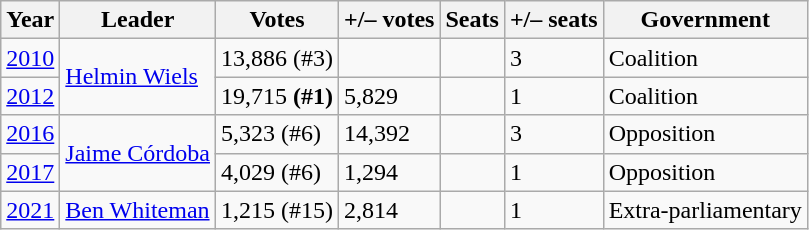<table class="wikitable">
<tr>
<th>Year</th>
<th>Leader</th>
<th>Votes</th>
<th>+/– votes</th>
<th>Seats</th>
<th>+/– seats</th>
<th>Government</th>
</tr>
<tr>
<td><a href='#'>2010</a></td>
<td rowspan="2"><a href='#'>Helmin Wiels</a></td>
<td>13,886 (#3)</td>
<td></td>
<td></td>
<td> 3</td>
<td>Coalition</td>
</tr>
<tr>
<td><a href='#'>2012</a></td>
<td>19,715 <strong>(#1)</strong></td>
<td> 5,829</td>
<td></td>
<td> 1</td>
<td>Coalition</td>
</tr>
<tr>
<td><a href='#'>2016</a></td>
<td rowspan="2"><a href='#'>Jaime Córdoba</a></td>
<td>5,323 (#6)</td>
<td> 14,392</td>
<td></td>
<td> 3</td>
<td>Opposition</td>
</tr>
<tr>
<td><a href='#'>2017</a></td>
<td>4,029 (#6)</td>
<td> 1,294</td>
<td></td>
<td> 1</td>
<td>Opposition</td>
</tr>
<tr>
<td><a href='#'>2021</a></td>
<td><a href='#'>Ben Whiteman</a></td>
<td>1,215 (#15)</td>
<td> 2,814</td>
<td></td>
<td> 1</td>
<td>Extra-parliamentary</td>
</tr>
</table>
